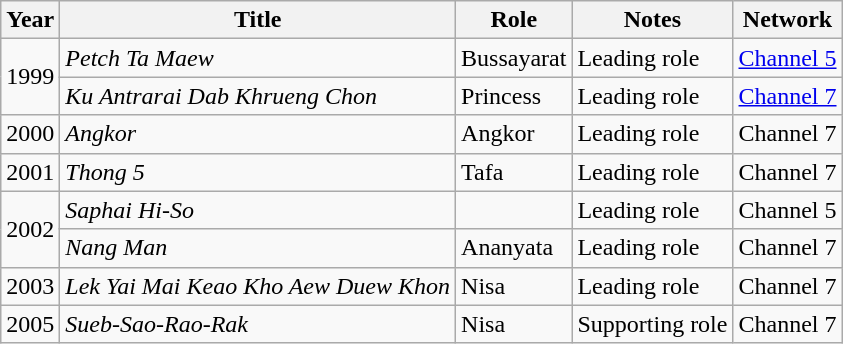<table class="wikitable">
<tr>
<th>Year</th>
<th>Title</th>
<th>Role</th>
<th>Notes</th>
<th>Network</th>
</tr>
<tr>
<td rowspan="2">1999</td>
<td><em>Petch Ta Maew</em></td>
<td>Bussayarat</td>
<td>Leading role</td>
<td><a href='#'>Channel 5</a></td>
</tr>
<tr>
<td><em>Ku Antrarai Dab Khrueng Chon</em></td>
<td>Princess</td>
<td>Leading role</td>
<td><a href='#'>Channel 7</a></td>
</tr>
<tr>
<td>2000</td>
<td><em>Angkor</em></td>
<td>Angkor</td>
<td>Leading role</td>
<td>Channel 7</td>
</tr>
<tr>
<td>2001</td>
<td><em>Thong 5</em></td>
<td>Tafa</td>
<td>Leading role</td>
<td>Channel 7</td>
</tr>
<tr>
<td rowspan="2">2002</td>
<td><em>Saphai Hi-So</em></td>
<td></td>
<td>Leading role</td>
<td>Channel 5</td>
</tr>
<tr>
<td><em>Nang Man</em></td>
<td>Ananyata</td>
<td>Leading role</td>
<td>Channel 7</td>
</tr>
<tr>
<td>2003</td>
<td><em>Lek Yai Mai Keao Kho Aew Duew Khon</em></td>
<td>Nisa</td>
<td>Leading role</td>
<td>Channel 7</td>
</tr>
<tr>
<td>2005</td>
<td><em>Sueb-Sao-Rao-Rak</em></td>
<td>Nisa</td>
<td>Supporting role</td>
<td>Channel 7</td>
</tr>
</table>
